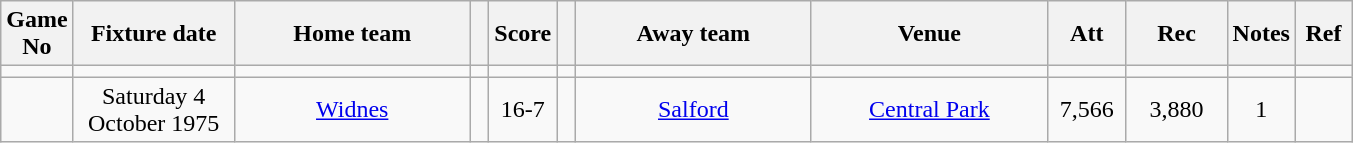<table class="wikitable" style="text-align:center;">
<tr>
<th width=20 abbr="No">Game No</th>
<th width=100 abbr="Date">Fixture date</th>
<th width=150 abbr="Home team">Home team</th>
<th width=5 abbr="space"></th>
<th width=20 abbr="Score">Score</th>
<th width=5 abbr="space"></th>
<th width=150 abbr="Away team">Away team</th>
<th width=150 abbr="Venue">Venue</th>
<th width=45 abbr="Att">Att</th>
<th width=60 abbr="Rec">Rec</th>
<th width=20 abbr="Notes">Notes</th>
<th width=30 abbr="Ref">Ref</th>
</tr>
<tr>
<td></td>
<td></td>
<td></td>
<td></td>
<td></td>
<td></td>
<td></td>
<td></td>
<td></td>
<td></td>
<td></td>
</tr>
<tr>
<td></td>
<td>Saturday 4 October 1975</td>
<td><a href='#'>Widnes</a></td>
<td></td>
<td>16-7</td>
<td></td>
<td><a href='#'>Salford</a></td>
<td><a href='#'>Central Park</a></td>
<td>7,566</td>
<td>3,880</td>
<td>1</td>
<td></td>
</tr>
</table>
